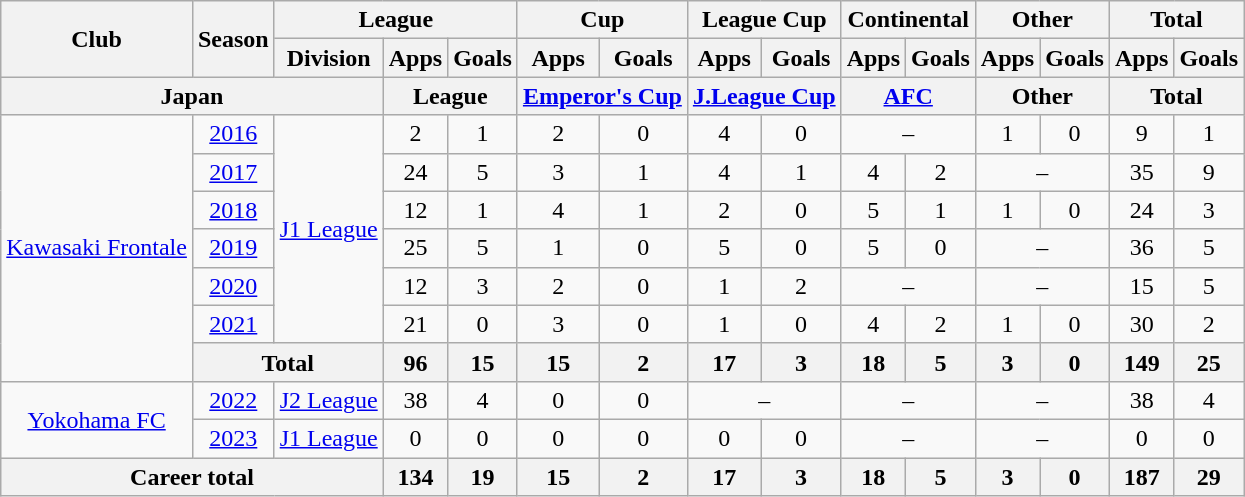<table class="wikitable" style="text-align:center;">
<tr>
<th rowspan=2>Club</th>
<th rowspan=2>Season</th>
<th colspan=3>League</th>
<th colspan=2>Cup</th>
<th colspan=2>League Cup</th>
<th colspan=2>Continental</th>
<th colspan=2>Other</th>
<th colspan=2>Total</th>
</tr>
<tr>
<th>Division</th>
<th>Apps</th>
<th>Goals</th>
<th>Apps</th>
<th>Goals</th>
<th>Apps</th>
<th>Goals</th>
<th>Apps</th>
<th>Goals</th>
<th>Apps</th>
<th>Goals</th>
<th>Apps</th>
<th>Goals</th>
</tr>
<tr>
<th colspan=3>Japan</th>
<th colspan=2>League</th>
<th colspan=2><a href='#'>Emperor's Cup</a></th>
<th colspan=2><a href='#'>J.League Cup</a></th>
<th colspan=2><a href='#'>AFC</a></th>
<th colspan=2>Other</th>
<th colspan=2>Total</th>
</tr>
<tr>
<td rowspan="7"><a href='#'>Kawasaki Frontale</a></td>
<td><a href='#'>2016</a></td>
<td rowspan="6"><a href='#'>J1 League</a></td>
<td>2</td>
<td>1</td>
<td>2</td>
<td>0</td>
<td>4</td>
<td>0</td>
<td colspan="2">–</td>
<td>1</td>
<td>0</td>
<td>9</td>
<td>1</td>
</tr>
<tr>
<td><a href='#'>2017</a></td>
<td>24</td>
<td>5</td>
<td>3</td>
<td>1</td>
<td>4</td>
<td>1</td>
<td>4</td>
<td>2</td>
<td colspan="2">–</td>
<td>35</td>
<td>9</td>
</tr>
<tr>
<td><a href='#'>2018</a></td>
<td>12</td>
<td>1</td>
<td>4</td>
<td>1</td>
<td>2</td>
<td>0</td>
<td>5</td>
<td>1</td>
<td>1</td>
<td>0</td>
<td>24</td>
<td>3</td>
</tr>
<tr>
<td><a href='#'>2019</a></td>
<td>25</td>
<td>5</td>
<td>1</td>
<td>0</td>
<td>5</td>
<td>0</td>
<td>5</td>
<td>0</td>
<td colspan="2">–</td>
<td>36</td>
<td>5</td>
</tr>
<tr>
<td><a href='#'>2020</a></td>
<td>12</td>
<td>3</td>
<td>2</td>
<td>0</td>
<td>1</td>
<td>2</td>
<td colspan="2">–</td>
<td colspan="2">–</td>
<td>15</td>
<td>5</td>
</tr>
<tr>
<td><a href='#'>2021</a></td>
<td>21</td>
<td>0</td>
<td>3</td>
<td>0</td>
<td>1</td>
<td>0</td>
<td>4</td>
<td>2</td>
<td>1</td>
<td>0</td>
<td>30</td>
<td>2</td>
</tr>
<tr>
<th colspan="2">Total</th>
<th>96</th>
<th>15</th>
<th>15</th>
<th>2</th>
<th>17</th>
<th>3</th>
<th>18</th>
<th>5</th>
<th>3</th>
<th>0</th>
<th>149</th>
<th>25</th>
</tr>
<tr>
<td rowspan=2><a href='#'>Yokohama FC</a></td>
<td><a href='#'>2022</a></td>
<td><a href='#'>J2 League</a></td>
<td>38</td>
<td>4</td>
<td>0</td>
<td>0</td>
<td colspan="2">–</td>
<td colspan="2">–</td>
<td colspan="2">–</td>
<td>38</td>
<td>4</td>
</tr>
<tr>
<td><a href='#'>2023</a></td>
<td><a href='#'>J1 League</a></td>
<td>0</td>
<td>0</td>
<td>0</td>
<td>0</td>
<td>0</td>
<td>0</td>
<td colspan="2">–</td>
<td colspan="2">–</td>
<td>0</td>
<td>0</td>
</tr>
<tr>
<th colspan=3>Career total</th>
<th>134</th>
<th>19</th>
<th>15</th>
<th>2</th>
<th>17</th>
<th>3</th>
<th>18</th>
<th>5</th>
<th>3</th>
<th>0</th>
<th>187</th>
<th>29</th>
</tr>
</table>
